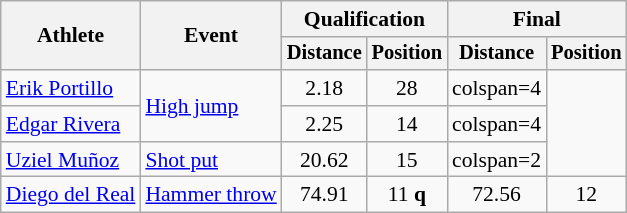<table class=wikitable style=font-size:90%>
<tr>
<th rowspan=2>Athlete</th>
<th rowspan=2>Event</th>
<th colspan=2>Qualification</th>
<th colspan=2>Final</th>
</tr>
<tr style=font-size:95%>
<th>Distance</th>
<th>Position</th>
<th>Distance</th>
<th>Position</th>
</tr>
<tr align=center>
<td align=left><a href='#'>Erik Portillo</a></td>
<td align=left rowspan=2><a href='#'>High jump</a></td>
<td>2.18</td>
<td>28</td>
<td>colspan=4 </td>
</tr>
<tr align=center>
<td align=left><a href='#'>Edgar Rivera</a></td>
<td>2.25</td>
<td>14</td>
<td>colspan=4 </td>
</tr>
<tr align=center>
<td align=left><a href='#'>Uziel Muñoz</a></td>
<td align=left><a href='#'>Shot put</a></td>
<td>20.62</td>
<td>15</td>
<td>colspan=2 </td>
</tr>
<tr align=center>
<td align=left><a href='#'>Diego del Real</a></td>
<td align=left><a href='#'>Hammer throw</a></td>
<td>74.91</td>
<td>11 <strong>q</strong></td>
<td>72.56</td>
<td>12</td>
</tr>
</table>
